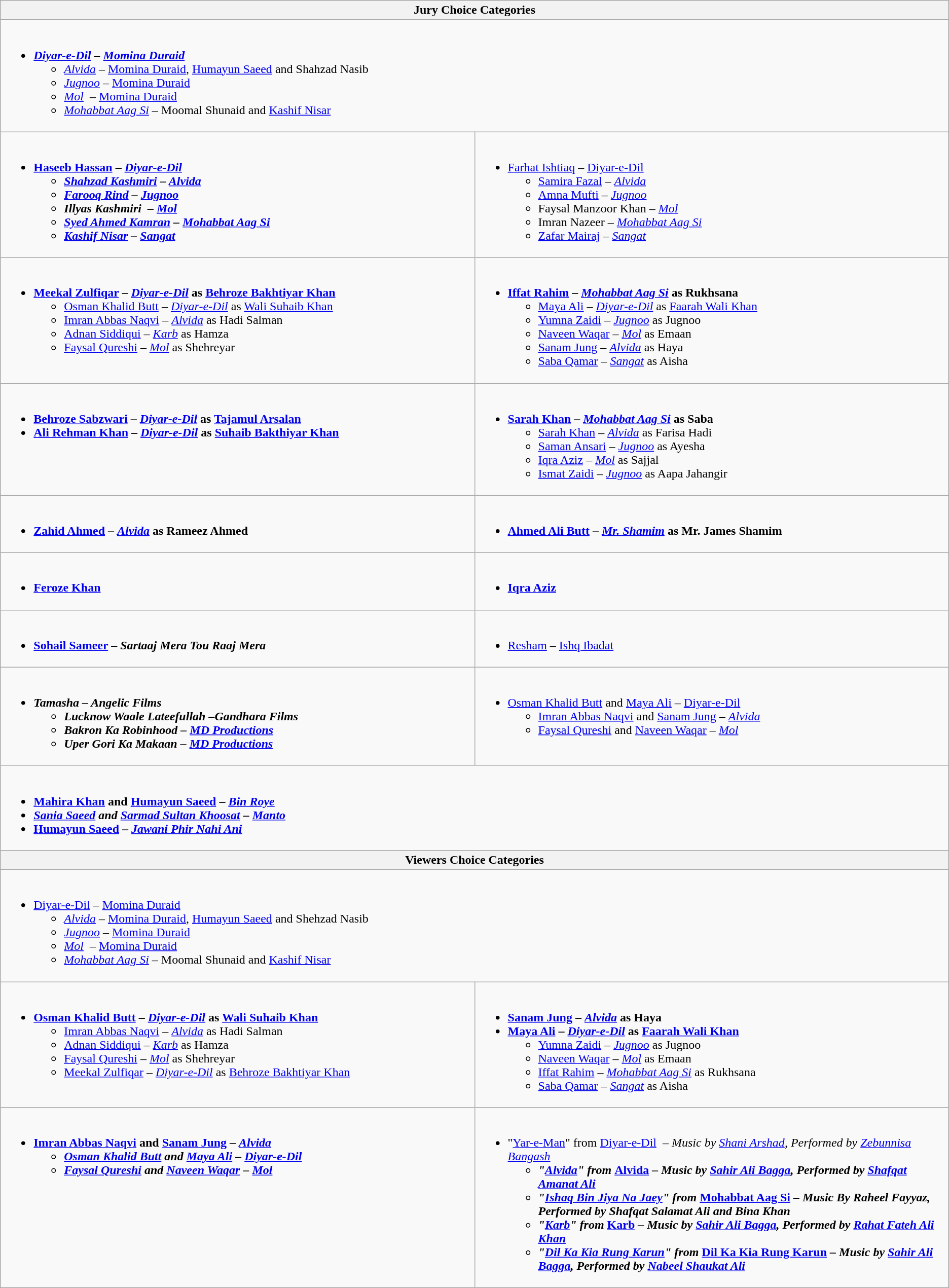<table class=wikitable>
<tr>
<th colspan="2">Jury Choice Categories</th>
</tr>
<tr>
<td colspan="2" valign="top" width="50%"><br><ul><li><strong><em><a href='#'>Diyar-e-Dil</a><em> – </em><a href='#'>Momina Duraid</a></em></strong><ul><li><em><a href='#'>Alvida</a></em> – <a href='#'>Momina Duraid</a>, <a href='#'>Humayun Saeed</a> and Shahzad Nasib</li><li><em><a href='#'>Jugnoo</a></em> – <a href='#'>Momina Duraid</a></li><li><em><a href='#'>Mol</a></em>  – <a href='#'>Momina Duraid</a></li><li><em><a href='#'>Mohabbat Aag Si</a></em> – Moomal Shunaid and <a href='#'>Kashif Nisar</a></li></ul></li></ul></td>
</tr>
<tr>
<td valign="top" width="50%"><br><ul><li><strong><a href='#'>Haseeb Hassan</a> – <em><a href='#'>Diyar-e-Dil</a><strong><em><ul><li><a href='#'>Shahzad Kashmiri</a> – </em><a href='#'>Alvida</a><em></li><li><a href='#'>Farooq Rind</a> – </em><a href='#'>Jugnoo</a><em></li><li>Illyas Kashmiri  – </em><a href='#'>Mol</a><em></li><li><a href='#'>Syed Ahmed Kamran</a> – </em><a href='#'>Mohabbat Aag Si</a><em></li><li><a href='#'>Kashif Nisar</a> – </em><a href='#'>Sangat</a><em></li></ul></li></ul></td>
<td valign="top" width="50%"><br><ul><li></strong><a href='#'>Farhat Ishtiaq</a> – </em><a href='#'>Diyar-e-Dil</a></em></strong><ul><li><a href='#'>Samira Fazal</a> – <em><a href='#'>Alvida</a></em></li><li><a href='#'>Amna Mufti</a> – <em><a href='#'>Jugnoo</a></em></li><li>Faysal Manzoor Khan – <em><a href='#'>Mol</a></em></li><li>Imran Nazeer – <em><a href='#'>Mohabbat Aag Si</a></em></li><li><a href='#'>Zafar Mairaj</a> – <em><a href='#'>Sangat</a></em></li></ul></li></ul></td>
</tr>
<tr>
<td valign="top" width="50%"><br><ul><li><strong><a href='#'>Meekal Zulfiqar</a> – <em><a href='#'>Diyar-e-Dil</a></em> as <a href='#'>Behroze Bakhtiyar Khan</a></strong><ul><li><a href='#'>Osman Khalid Butt</a> – <em><a href='#'>Diyar-e-Dil</a></em> as <a href='#'>Wali Suhaib Khan</a></li><li><a href='#'>Imran Abbas Naqvi</a> – <em><a href='#'>Alvida</a></em> as Hadi Salman</li><li><a href='#'>Adnan Siddiqui</a> – <em><a href='#'>Karb</a></em> as Hamza</li><li><a href='#'>Faysal Qureshi</a> – <em><a href='#'>Mol</a></em> as Shehreyar</li></ul></li></ul></td>
<td valign="top" width="50%"><br><ul><li><strong><a href='#'>Iffat Rahim</a> – <em><a href='#'>Mohabbat Aag Si</a></em> as Rukhsana</strong><ul><li><a href='#'>Maya Ali</a> – <em><a href='#'>Diyar-e-Dil</a></em> as <a href='#'>Faarah Wali Khan</a></li><li><a href='#'>Yumna Zaidi</a> – <em><a href='#'>Jugnoo</a></em> as Jugnoo</li><li><a href='#'>Naveen Waqar</a> – <em><a href='#'>Mol</a></em> as Emaan</li><li><a href='#'>Sanam Jung</a> – <em><a href='#'>Alvida</a></em> as Haya</li><li><a href='#'>Saba Qamar</a> – <em><a href='#'>Sangat</a></em> as Aisha</li></ul></li></ul></td>
</tr>
<tr>
<td valign="top" width="50%"><br><ul><li><strong><a href='#'>Behroze Sabzwari</a> – <em><a href='#'>Diyar-e-Dil</a></em> as <a href='#'>Tajamul Arsalan</a></strong></li><li><strong><a href='#'>Ali Rehman Khan</a> – <em><a href='#'>Diyar-e-Dil</a></em> as <a href='#'>Suhaib Bakthiyar Khan</a></strong></li></ul></td>
<td valign="top" width="50%"><br><ul><li><strong><a href='#'>Sarah Khan</a> – <em><a href='#'>Mohabbat Aag Si</a></em> as Saba</strong><ul><li><a href='#'>Sarah Khan</a> – <em><a href='#'>Alvida</a></em> as Farisa Hadi</li><li><a href='#'>Saman Ansari</a> – <em><a href='#'>Jugnoo</a></em> as Ayesha</li><li><a href='#'>Iqra Aziz</a> – <em><a href='#'>Mol</a></em> as Sajjal</li><li><a href='#'>Ismat Zaidi</a> – <em><a href='#'>Jugnoo</a></em> as Aapa Jahangir</li></ul></li></ul></td>
</tr>
<tr>
<td valign="top" width="50%"><br><ul><li><strong><a href='#'>Zahid Ahmed</a> – <em><a href='#'>Alvida</a></em> as Rameez Ahmed</strong></li></ul></td>
<td valign="top" width="50%"><br><ul><li><strong><a href='#'>Ahmed Ali Butt</a> – <em><a href='#'>Mr. Shamim</a></em> as Mr. James Shamim</strong></li></ul></td>
</tr>
<tr>
<td valign="top" width="50%"><br><ul><li><strong><a href='#'>Feroze Khan</a></strong></li></ul></td>
<td valign="top" width="50%"><br><ul><li><strong><a href='#'>Iqra Aziz</a></strong></li></ul></td>
</tr>
<tr>
<td valign="top" width="50%"><br><ul><li><strong><a href='#'>Sohail Sameer</a> – <em>Sartaaj Mera Tou Raaj Mera<strong><em></li></ul></td>
<td valign="top" width="50%"><br><ul><li></strong><a href='#'>Resham</a> – </em><a href='#'>Ishq Ibadat</a></em></strong></li></ul></td>
</tr>
<tr>
<td valign="top" width="50%"><br><ul><li><strong><em>Tamasha<em> – Angelic Films<strong><ul><li></em>Lucknow Waale Lateefullah<em> –Gandhara Films</li><li></em>Bakron Ka Robinhood<em> – <a href='#'>MD Productions</a></li><li></em>Uper Gori Ka Makaan<em> – <a href='#'>MD Productions</a></li></ul></li></ul></td>
<td valign="top" width="50%"><br><ul><li></strong><a href='#'>Osman Khalid Butt</a> and <a href='#'>Maya Ali</a> – </em><a href='#'>Diyar-e-Dil</a></em></strong><ul><li><a href='#'>Imran Abbas Naqvi</a> and <a href='#'>Sanam Jung</a> – <em><a href='#'>Alvida</a></em></li><li><a href='#'>Faysal Qureshi</a> and <a href='#'>Naveen Waqar</a> – <em><a href='#'>Mol</a></em></li></ul></li></ul></td>
</tr>
<tr>
<td colspan="2" valign="top" width="50%"><br><ul><li><strong><a href='#'>Mahira Khan</a> and <a href='#'>Humayun Saeed</a> – <em><a href='#'>Bin Roye</a><strong><em></li><li></strong><a href='#'>Sania Saeed</a> and <a href='#'>Sarmad Sultan Khoosat</a> – </em><a href='#'>Manto</a></em></strong></li><li><strong><a href='#'>Humayun Saeed</a> – <em><a href='#'>Jawani Phir Nahi Ani</a><strong><em></li></ul></td>
</tr>
<tr>
<th colspan="2">Viewers Choice Categories</th>
</tr>
<tr>
<td colspan="2" valign="top" width="50%"><br><ul><li></em></strong><a href='#'>Diyar-e-Dil</a></em> – <a href='#'>Momina Duraid</a></strong><ul><li><em><a href='#'>Alvida</a></em> – <a href='#'>Momina Duraid</a>, <a href='#'>Humayun Saeed</a> and Shehzad Nasib</li><li><em><a href='#'>Jugnoo</a></em> – <a href='#'>Momina Duraid</a></li><li><em><a href='#'>Mol</a></em>  – <a href='#'>Momina Duraid</a></li><li><em><a href='#'>Mohabbat Aag Si</a></em> – Moomal Shunaid and <a href='#'>Kashif Nisar</a></li></ul></li></ul></td>
</tr>
<tr>
<td valign="top" width="50%"><br><ul><li><strong><a href='#'>Osman Khalid Butt</a> – <em><a href='#'>Diyar-e-Dil</a></em> as <a href='#'>Wali Suhaib Khan</a></strong><ul><li><a href='#'>Imran Abbas Naqvi</a> – <em><a href='#'>Alvida</a></em> as Hadi Salman</li><li><a href='#'>Adnan Siddiqui</a> – <em><a href='#'>Karb</a></em> as Hamza</li><li><a href='#'>Faysal Qureshi</a> – <em><a href='#'>Mol</a></em> as Shehreyar</li><li><a href='#'>Meekal Zulfiqar</a> – <em><a href='#'>Diyar-e-Dil</a></em> as <a href='#'>Behroze Bakhtiyar Khan</a></li></ul></li></ul></td>
<td valign="top" width="50%"><br><ul><li><strong><a href='#'>Sanam Jung</a> – <em><a href='#'>Alvida</a></em> as Haya</strong></li><li><strong><a href='#'>Maya Ali</a> – <em><a href='#'>Diyar-e-Dil</a></em> as <a href='#'>Faarah Wali Khan</a></strong><ul><li><a href='#'>Yumna Zaidi</a> – <em><a href='#'>Jugnoo</a></em> as Jugnoo</li><li><a href='#'>Naveen Waqar</a> – <em><a href='#'>Mol</a></em> as Emaan</li><li><a href='#'>Iffat Rahim</a> – <em><a href='#'>Mohabbat Aag Si</a></em> as Rukhsana</li><li><a href='#'>Saba Qamar</a> – <em><a href='#'>Sangat</a></em> as Aisha</li></ul></li></ul></td>
</tr>
<tr>
<td valign="top" width="50%"><br><ul><li><strong><a href='#'>Imran Abbas Naqvi</a> and <a href='#'>Sanam Jung</a> – <em><a href='#'>Alvida</a><strong><em><ul><li><a href='#'>Osman Khalid Butt</a> and <a href='#'>Maya Ali</a> – </em><a href='#'>Diyar-e-Dil</a><em></li><li><a href='#'>Faysal Qureshi</a> and <a href='#'>Naveen Waqar</a> – </em><a href='#'>Mol</a><em></li></ul></li></ul></td>
<td valign="top" width="50%"><br><ul><li></strong>"<a href='#'>Yar-e-Man</a>" from </em><a href='#'>Diyar-e-Dil</a><em>  – Music by <a href='#'>Shani Arshad</a>, Performed by <a href='#'>Zebunnisa Bangash</a><strong><ul><li>"<a href='#'>Alvida</a>" from </em><a href='#'>Alvida</a><em> – Music by <a href='#'>Sahir Ali Bagga</a>, Performed by <a href='#'>Shafqat Amanat Ali</a></li><li>"<a href='#'>Ishaq Bin Jiya Na Jaey</a>" from </em><a href='#'>Mohabbat Aag Si</a><em> – Music By Raheel Fayyaz, Performed by Shafqat Salamat Ali and Bina Khan</li><li>"<a href='#'>Karb</a>"  from </em><a href='#'>Karb</a><em> – Music by <a href='#'>Sahir Ali Bagga</a>, Performed by <a href='#'>Rahat Fateh Ali Khan</a></li><li>"<a href='#'>Dil Ka Kia Rung Karun</a>" from </em><a href='#'>Dil Ka Kia Rung Karun</a><em> –  Music by <a href='#'>Sahir Ali Bagga</a>, Performed by <a href='#'>Nabeel Shaukat Ali</a></li></ul></li></ul></td>
</tr>
</table>
